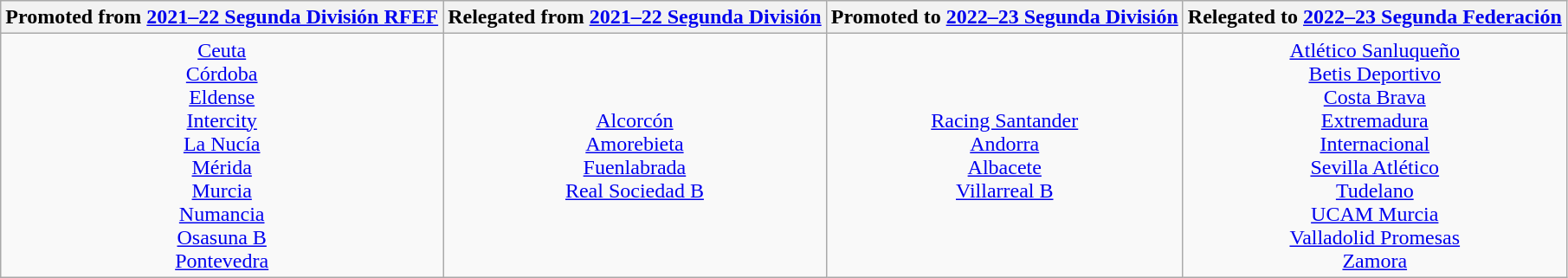<table class="wikitable" style="text-align:center;">
<tr>
<th>Promoted from <a href='#'>2021–22 Segunda División RFEF</a></th>
<th>Relegated from <a href='#'>2021–22 Segunda División</a></th>
<th>Promoted to <a href='#'>2022–23 Segunda División</a></th>
<th>Relegated to <a href='#'>2022–23 Segunda Federación</a></th>
</tr>
<tr>
<td><a href='#'>Ceuta</a> <br> <a href='#'>Córdoba</a> <br> <a href='#'>Eldense</a> <br> <a href='#'>Intercity</a> <br> <a href='#'>La Nucía</a> <br> <a href='#'>Mérida</a><br> <a href='#'>Murcia</a> <br> <a href='#'>Numancia</a> <br> <a href='#'>Osasuna B</a> <br> <a href='#'>Pontevedra</a></td>
<td><a href='#'>Alcorcón</a> <br> <a href='#'>Amorebieta</a> <br> <a href='#'>Fuenlabrada</a> <br> <a href='#'>Real Sociedad B</a></td>
<td><a href='#'>Racing Santander</a> <br> <a href='#'>Andorra</a> <br> <a href='#'>Albacete</a> <br> <a href='#'>Villarreal B</a></td>
<td><a href='#'>Atlético Sanluqueño</a> <br> <a href='#'>Betis Deportivo</a> <br> <a href='#'>Costa Brava</a> <br> <a href='#'>Extremadura</a>  <br> <a href='#'>Internacional</a>  <br> <a href='#'>Sevilla Atlético</a> <br> <a href='#'>Tudelano</a><br> <a href='#'>UCAM Murcia</a> <br> <a href='#'>Valladolid Promesas</a> <br> <a href='#'>Zamora</a></td>
</tr>
</table>
